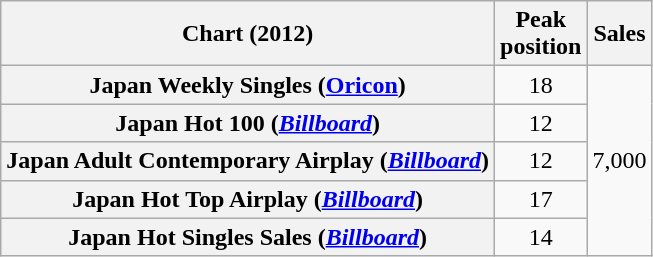<table class="wikitable sortable plainrowheaders" style="text-align:center;">
<tr>
<th scope="col">Chart (2012)</th>
<th scope="col">Peak<br>position</th>
<th scope="col">Sales</th>
</tr>
<tr>
<th scope="row">Japan Weekly Singles (<a href='#'>Oricon</a>)</th>
<td style="text-align:center;">18</td>
<td rowspan="7" style="text-align:left;">7,000</td>
</tr>
<tr>
<th scope="row">Japan Hot 100 (<em><a href='#'>Billboard</a></em>)</th>
<td style="text-align:center;">12</td>
</tr>
<tr>
<th scope="row">Japan Adult Contemporary Airplay (<em><a href='#'>Billboard</a></em>)</th>
<td style="text-align:center;">12</td>
</tr>
<tr>
<th scope="row">Japan Hot Top Airplay (<em><a href='#'>Billboard</a></em>)</th>
<td style="text-align:center;">17</td>
</tr>
<tr>
<th scope="row">Japan Hot Singles Sales (<em><a href='#'>Billboard</a></em>)</th>
<td style="text-align:center;">14</td>
</tr>
</table>
